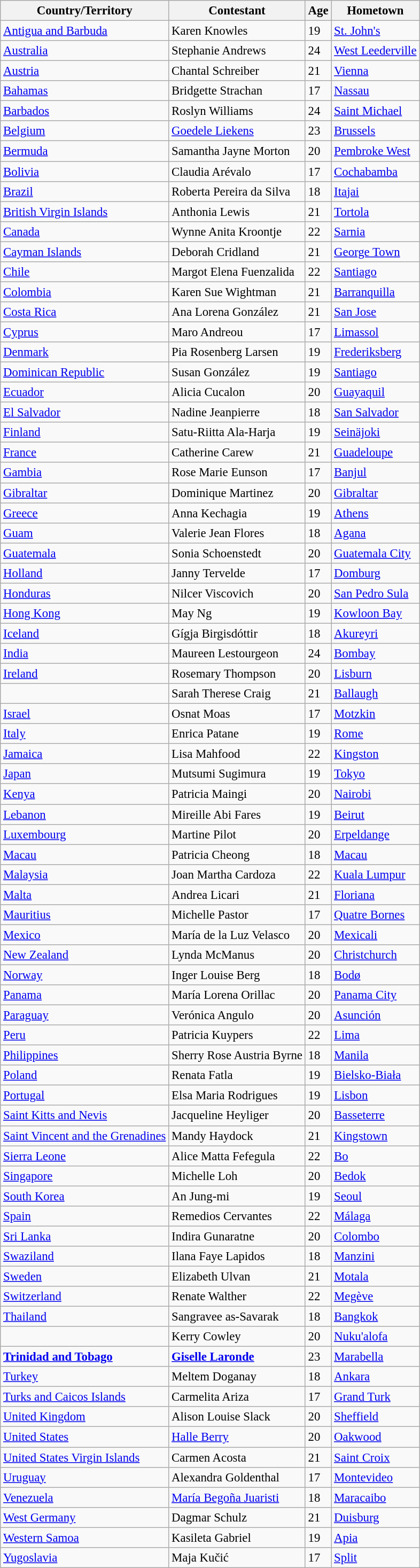<table class="wikitable sortable" style="font-size: 95%;">
<tr>
<th>Country/Territory</th>
<th>Contestant</th>
<th>Age</th>
<th>Hometown</th>
</tr>
<tr>
<td> <a href='#'>Antigua and Barbuda</a></td>
<td>Karen Knowles</td>
<td>19</td>
<td><a href='#'>St. John's</a></td>
</tr>
<tr>
<td> <a href='#'>Australia</a></td>
<td>Stephanie Andrews</td>
<td>24</td>
<td><a href='#'>West Leederville</a></td>
</tr>
<tr>
<td> <a href='#'>Austria</a></td>
<td>Chantal Schreiber</td>
<td>21</td>
<td><a href='#'>Vienna</a></td>
</tr>
<tr>
<td> <a href='#'>Bahamas</a></td>
<td>Bridgette Strachan</td>
<td>17</td>
<td><a href='#'>Nassau</a></td>
</tr>
<tr>
<td> <a href='#'>Barbados</a></td>
<td>Roslyn Williams</td>
<td>24</td>
<td><a href='#'>Saint Michael</a></td>
</tr>
<tr>
<td> <a href='#'>Belgium</a></td>
<td><a href='#'>Goedele Liekens</a></td>
<td>23</td>
<td><a href='#'>Brussels</a></td>
</tr>
<tr>
<td> <a href='#'>Bermuda</a></td>
<td>Samantha Jayne Morton</td>
<td>20</td>
<td><a href='#'>Pembroke West</a></td>
</tr>
<tr>
<td> <a href='#'>Bolivia</a></td>
<td>Claudia Arévalo</td>
<td>17</td>
<td><a href='#'>Cochabamba</a></td>
</tr>
<tr>
<td> <a href='#'>Brazil</a></td>
<td>Roberta Pereira da Silva</td>
<td>18</td>
<td><a href='#'>Itajai</a></td>
</tr>
<tr>
<td> <a href='#'>British Virgin Islands</a></td>
<td>Anthonia Lewis</td>
<td>21</td>
<td><a href='#'>Tortola</a></td>
</tr>
<tr>
<td> <a href='#'>Canada</a></td>
<td>Wynne Anita Kroontje</td>
<td>22</td>
<td><a href='#'>Sarnia</a></td>
</tr>
<tr>
<td> <a href='#'>Cayman Islands</a></td>
<td>Deborah Cridland</td>
<td>21</td>
<td><a href='#'>George Town</a></td>
</tr>
<tr>
<td> <a href='#'>Chile</a></td>
<td>Margot Elena Fuenzalida</td>
<td>22</td>
<td><a href='#'>Santiago</a></td>
</tr>
<tr>
<td> <a href='#'>Colombia</a></td>
<td>Karen Sue Wightman</td>
<td>21</td>
<td><a href='#'>Barranquilla</a></td>
</tr>
<tr>
<td> <a href='#'>Costa Rica</a></td>
<td>Ana Lorena González</td>
<td>21</td>
<td><a href='#'>San Jose</a></td>
</tr>
<tr>
<td> <a href='#'>Cyprus</a></td>
<td>Maro Andreou</td>
<td>17</td>
<td><a href='#'>Limassol</a></td>
</tr>
<tr>
<td> <a href='#'>Denmark</a></td>
<td>Pia Rosenberg Larsen</td>
<td>19</td>
<td><a href='#'>Frederiksberg</a></td>
</tr>
<tr>
<td> <a href='#'>Dominican Republic</a></td>
<td>Susan González</td>
<td>19</td>
<td><a href='#'>Santiago</a></td>
</tr>
<tr>
<td> <a href='#'>Ecuador</a></td>
<td>Alicia Cucalon</td>
<td>20</td>
<td><a href='#'>Guayaquil</a></td>
</tr>
<tr>
<td> <a href='#'>El Salvador</a></td>
<td>Nadine Jeanpierre</td>
<td>18</td>
<td><a href='#'>San Salvador</a></td>
</tr>
<tr>
<td> <a href='#'>Finland</a></td>
<td>Satu-Riitta Ala-Harja</td>
<td>19</td>
<td><a href='#'>Seinäjoki</a></td>
</tr>
<tr>
<td> <a href='#'>France</a></td>
<td>Catherine Carew</td>
<td>21</td>
<td><a href='#'>Guadeloupe</a></td>
</tr>
<tr>
<td> <a href='#'>Gambia</a></td>
<td>Rose Marie Eunson</td>
<td>17</td>
<td><a href='#'>Banjul</a></td>
</tr>
<tr>
<td> <a href='#'>Gibraltar</a></td>
<td>Dominique Martinez</td>
<td>20</td>
<td><a href='#'>Gibraltar</a></td>
</tr>
<tr>
<td> <a href='#'>Greece</a></td>
<td>Anna Kechagia</td>
<td>19</td>
<td><a href='#'>Athens</a></td>
</tr>
<tr>
<td> <a href='#'>Guam</a></td>
<td>Valerie Jean Flores</td>
<td>18</td>
<td><a href='#'>Agana</a></td>
</tr>
<tr>
<td> <a href='#'>Guatemala</a></td>
<td>Sonia Schoenstedt</td>
<td>20</td>
<td><a href='#'>Guatemala City</a></td>
</tr>
<tr>
<td> <a href='#'>Holland</a></td>
<td>Janny Tervelde</td>
<td>17</td>
<td><a href='#'>Domburg</a></td>
</tr>
<tr>
<td> <a href='#'>Honduras</a></td>
<td>Nilcer Viscovich</td>
<td>20</td>
<td><a href='#'>San Pedro Sula</a></td>
</tr>
<tr>
<td> <a href='#'>Hong Kong</a></td>
<td>May Ng</td>
<td>19</td>
<td><a href='#'>Kowloon Bay</a></td>
</tr>
<tr>
<td> <a href='#'>Iceland</a></td>
<td>Gígja Birgisdóttir</td>
<td>18</td>
<td><a href='#'>Akureyri</a></td>
</tr>
<tr>
<td> <a href='#'>India</a></td>
<td>Maureen Lestourgeon</td>
<td>24</td>
<td><a href='#'>Bombay</a></td>
</tr>
<tr>
<td> <a href='#'>Ireland</a></td>
<td>Rosemary Thompson</td>
<td>20</td>
<td><a href='#'>Lisburn</a></td>
</tr>
<tr>
<td></td>
<td>Sarah Therese Craig</td>
<td>21</td>
<td><a href='#'>Ballaugh</a></td>
</tr>
<tr>
<td> <a href='#'>Israel</a></td>
<td>Osnat Moas</td>
<td>17</td>
<td><a href='#'>Motzkin</a></td>
</tr>
<tr>
<td> <a href='#'>Italy</a></td>
<td>Enrica Patane</td>
<td>19</td>
<td><a href='#'>Rome</a></td>
</tr>
<tr>
<td> <a href='#'>Jamaica</a></td>
<td>Lisa Mahfood</td>
<td>22</td>
<td><a href='#'>Kingston</a></td>
</tr>
<tr>
<td> <a href='#'>Japan</a></td>
<td>Mutsumi Sugimura</td>
<td>19</td>
<td><a href='#'>Tokyo</a></td>
</tr>
<tr>
<td> <a href='#'>Kenya</a></td>
<td>Patricia Maingi</td>
<td>20</td>
<td><a href='#'>Nairobi</a></td>
</tr>
<tr>
<td> <a href='#'>Lebanon</a></td>
<td>Mireille Abi Fares</td>
<td>19</td>
<td><a href='#'>Beirut</a></td>
</tr>
<tr>
<td> <a href='#'>Luxembourg</a></td>
<td>Martine Pilot</td>
<td>20</td>
<td><a href='#'>Erpeldange</a></td>
</tr>
<tr>
<td> <a href='#'>Macau</a></td>
<td>Patricia Cheong</td>
<td>18</td>
<td><a href='#'>Macau</a></td>
</tr>
<tr>
<td> <a href='#'>Malaysia</a></td>
<td>Joan Martha Cardoza</td>
<td>22</td>
<td><a href='#'>Kuala Lumpur</a></td>
</tr>
<tr>
<td> <a href='#'>Malta</a></td>
<td>Andrea Licari</td>
<td>21</td>
<td><a href='#'>Floriana</a></td>
</tr>
<tr>
<td> <a href='#'>Mauritius</a></td>
<td>Michelle Pastor</td>
<td>17</td>
<td><a href='#'>Quatre Bornes</a></td>
</tr>
<tr>
<td> <a href='#'>Mexico</a></td>
<td>María de la Luz Velasco</td>
<td>20</td>
<td><a href='#'>Mexicali</a></td>
</tr>
<tr>
<td> <a href='#'>New Zealand</a></td>
<td>Lynda McManus</td>
<td>20</td>
<td><a href='#'>Christchurch</a></td>
</tr>
<tr>
<td> <a href='#'>Norway</a></td>
<td>Inger Louise Berg</td>
<td>18</td>
<td><a href='#'>Bodø</a></td>
</tr>
<tr>
<td> <a href='#'>Panama</a></td>
<td>María Lorena Orillac</td>
<td>20</td>
<td><a href='#'>Panama City</a></td>
</tr>
<tr>
<td> <a href='#'>Paraguay</a></td>
<td>Verónica Angulo</td>
<td>20</td>
<td><a href='#'>Asunción</a></td>
</tr>
<tr>
<td> <a href='#'>Peru</a></td>
<td>Patricia Kuypers</td>
<td>22</td>
<td><a href='#'>Lima</a></td>
</tr>
<tr>
<td> <a href='#'>Philippines</a></td>
<td>Sherry Rose Austria Byrne</td>
<td>18</td>
<td><a href='#'>Manila</a></td>
</tr>
<tr>
<td> <a href='#'>Poland</a></td>
<td>Renata Fatla</td>
<td>19</td>
<td><a href='#'>Bielsko-Biała</a></td>
</tr>
<tr>
<td> <a href='#'>Portugal</a></td>
<td>Elsa Maria Rodrigues</td>
<td>19</td>
<td><a href='#'>Lisbon</a></td>
</tr>
<tr>
<td> <a href='#'>Saint Kitts and Nevis</a></td>
<td>Jacqueline Heyliger</td>
<td>20</td>
<td><a href='#'>Basseterre</a></td>
</tr>
<tr>
<td> <a href='#'>Saint Vincent and the Grenadines</a></td>
<td>Mandy Haydock</td>
<td>21</td>
<td><a href='#'>Kingstown</a></td>
</tr>
<tr>
<td> <a href='#'>Sierra Leone</a></td>
<td>Alice Matta Fefegula</td>
<td>22</td>
<td><a href='#'>Bo</a></td>
</tr>
<tr>
<td> <a href='#'>Singapore</a></td>
<td>Michelle Loh</td>
<td>20</td>
<td><a href='#'>Bedok</a></td>
</tr>
<tr>
<td> <a href='#'>South Korea</a></td>
<td>An Jung-mi</td>
<td>19</td>
<td><a href='#'>Seoul</a></td>
</tr>
<tr>
<td> <a href='#'>Spain</a></td>
<td>Remedios Cervantes</td>
<td>22</td>
<td><a href='#'>Málaga</a></td>
</tr>
<tr>
<td> <a href='#'>Sri Lanka</a></td>
<td>Indira Gunaratne</td>
<td>20</td>
<td><a href='#'>Colombo</a></td>
</tr>
<tr>
<td> <a href='#'>Swaziland</a></td>
<td>Ilana Faye Lapidos</td>
<td>18</td>
<td><a href='#'>Manzini</a></td>
</tr>
<tr>
<td> <a href='#'>Sweden</a></td>
<td>Elizabeth Ulvan</td>
<td>21</td>
<td><a href='#'>Motala</a></td>
</tr>
<tr>
<td> <a href='#'>Switzerland</a></td>
<td>Renate Walther</td>
<td>22</td>
<td><a href='#'>Megève</a></td>
</tr>
<tr>
<td> <a href='#'>Thailand</a></td>
<td>Sangravee as-Savarak</td>
<td>18</td>
<td><a href='#'>Bangkok</a></td>
</tr>
<tr>
<td></td>
<td>Kerry Cowley</td>
<td>20</td>
<td><a href='#'>Nuku'alofa</a></td>
</tr>
<tr>
<td><strong> <a href='#'>Trinidad and Tobago</a></strong></td>
<td><strong><a href='#'>Giselle Laronde</a></strong></td>
<td>23</td>
<td><a href='#'>Marabella</a></td>
</tr>
<tr>
<td> <a href='#'>Turkey</a></td>
<td>Meltem Doganay</td>
<td>18</td>
<td><a href='#'>Ankara</a></td>
</tr>
<tr>
<td> <a href='#'>Turks and Caicos Islands</a></td>
<td>Carmelita Ariza</td>
<td>17</td>
<td><a href='#'>Grand Turk</a></td>
</tr>
<tr>
<td> <a href='#'>United Kingdom</a></td>
<td>Alison Louise Slack</td>
<td>20</td>
<td><a href='#'>Sheffield</a></td>
</tr>
<tr>
<td> <a href='#'>United States</a></td>
<td><a href='#'>Halle Berry</a></td>
<td>20</td>
<td><a href='#'>Oakwood</a></td>
</tr>
<tr>
<td> <a href='#'>United States Virgin Islands</a></td>
<td>Carmen Acosta</td>
<td>21</td>
<td><a href='#'>Saint Croix</a></td>
</tr>
<tr>
<td> <a href='#'>Uruguay</a></td>
<td>Alexandra Goldenthal</td>
<td>17</td>
<td><a href='#'>Montevideo</a></td>
</tr>
<tr>
<td> <a href='#'>Venezuela</a></td>
<td><a href='#'>María Begoña Juaristi</a></td>
<td>18</td>
<td><a href='#'>Maracaibo</a></td>
</tr>
<tr>
<td> <a href='#'>West Germany</a></td>
<td>Dagmar Schulz</td>
<td>21</td>
<td><a href='#'>Duisburg</a></td>
</tr>
<tr>
<td> <a href='#'>Western Samoa</a></td>
<td>Kasileta Gabriel</td>
<td>19</td>
<td><a href='#'>Apia</a></td>
</tr>
<tr>
<td> <a href='#'>Yugoslavia</a></td>
<td>Maja Kučić</td>
<td>17</td>
<td><a href='#'>Split</a></td>
</tr>
</table>
